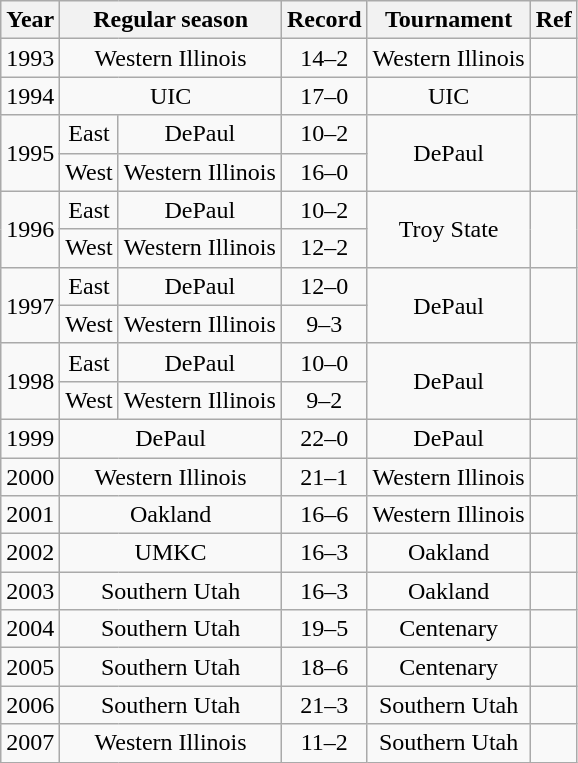<table class="wikitable" style="text-align:center;" cellspacing="2">
<tr>
<th>Year</th>
<th colspan=2>Regular season</th>
<th>Record</th>
<th>Tournament</th>
<th>Ref</th>
</tr>
<tr>
<td>1993</td>
<td colspan=2>Western Illinois</td>
<td>14–2</td>
<td>Western Illinois</td>
<td></td>
</tr>
<tr>
<td>1994</td>
<td colspan=2>UIC</td>
<td>17–0</td>
<td>UIC</td>
<td></td>
</tr>
<tr>
<td rowspan=2>1995</td>
<td>East</td>
<td>DePaul</td>
<td>10–2</td>
<td rowspan=2>DePaul</td>
<td rowspan=2></td>
</tr>
<tr>
<td>West</td>
<td>Western Illinois</td>
<td>16–0</td>
</tr>
<tr>
<td rowspan=2>1996</td>
<td>East</td>
<td>DePaul</td>
<td>10–2</td>
<td rowspan=2>Troy State</td>
<td rowspan=2></td>
</tr>
<tr>
<td>West</td>
<td>Western Illinois</td>
<td>12–2</td>
</tr>
<tr>
<td rowspan=2>1997</td>
<td>East</td>
<td>DePaul</td>
<td>12–0</td>
<td rowspan=2>DePaul</td>
<td rowspan=2></td>
</tr>
<tr>
<td>West</td>
<td>Western Illinois</td>
<td>9–3</td>
</tr>
<tr>
<td rowspan=2>1998</td>
<td>East</td>
<td>DePaul</td>
<td>10–0</td>
<td rowspan=2>DePaul</td>
<td rowspan=2></td>
</tr>
<tr>
<td>West</td>
<td>Western Illinois</td>
<td>9–2</td>
</tr>
<tr>
<td>1999</td>
<td colspan=2>DePaul</td>
<td>22–0</td>
<td>DePaul</td>
<td></td>
</tr>
<tr>
<td>2000</td>
<td colspan=2>Western Illinois</td>
<td>21–1</td>
<td>Western Illinois</td>
<td></td>
</tr>
<tr>
<td>2001</td>
<td colspan=2>Oakland</td>
<td>16–6</td>
<td>Western Illinois</td>
<td></td>
</tr>
<tr>
<td>2002</td>
<td colspan=2>UMKC</td>
<td>16–3</td>
<td>Oakland</td>
<td></td>
</tr>
<tr>
<td>2003</td>
<td colspan=2>Southern Utah</td>
<td>16–3</td>
<td>Oakland</td>
<td></td>
</tr>
<tr>
<td>2004</td>
<td colspan=2>Southern Utah</td>
<td>19–5</td>
<td>Centenary</td>
<td></td>
</tr>
<tr>
<td>2005</td>
<td colspan=2>Southern Utah</td>
<td>18–6</td>
<td>Centenary</td>
<td></td>
</tr>
<tr>
<td>2006</td>
<td colspan=2>Southern Utah</td>
<td>21–3</td>
<td>Southern Utah</td>
<td></td>
</tr>
<tr>
<td>2007</td>
<td colspan=2>Western Illinois</td>
<td>11–2</td>
<td>Southern Utah</td>
<td></td>
</tr>
</table>
